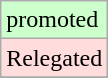<table class="wikitable">
<tr width=10px bgcolor="#ccffcc">
<td>promoted</td>
</tr>
<tr width=10px bgcolor="#ffdddd">
<td>Relegated</td>
</tr>
<tr>
</tr>
</table>
